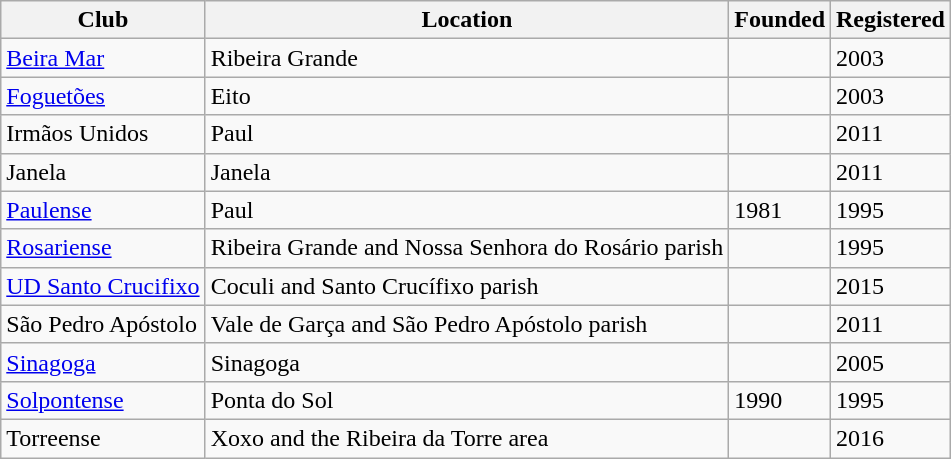<table class="wikitable sortable">
<tr>
<th>Club</th>
<th>Location</th>
<th>Founded</th>
<th>Registered</th>
</tr>
<tr>
<td><a href='#'>Beira Mar</a></td>
<td>Ribeira Grande</td>
<td></td>
<td>2003</td>
</tr>
<tr>
<td><a href='#'>Foguetões</a></td>
<td>Eito</td>
<td></td>
<td>2003</td>
</tr>
<tr>
<td>Irmãos Unidos</td>
<td>Paul</td>
<td></td>
<td>2011</td>
</tr>
<tr>
<td>Janela</td>
<td>Janela</td>
<td></td>
<td>2011</td>
</tr>
<tr>
<td><a href='#'>Paulense</a></td>
<td>Paul</td>
<td>1981</td>
<td>1995</td>
</tr>
<tr>
<td><a href='#'>Rosariense</a></td>
<td>Ribeira Grande and Nossa Senhora do Rosário parish</td>
<td></td>
<td>1995</td>
</tr>
<tr>
<td><a href='#'>UD Santo Crucifixo</a></td>
<td>Coculi and Santo Crucífixo parish</td>
<td></td>
<td>2015</td>
</tr>
<tr>
<td>São Pedro Apóstolo</td>
<td>Vale de Garça and São Pedro Apóstolo parish</td>
<td></td>
<td>2011</td>
</tr>
<tr>
<td><a href='#'>Sinagoga</a></td>
<td>Sinagoga</td>
<td></td>
<td>2005</td>
</tr>
<tr>
<td><a href='#'>Solpontense</a></td>
<td>Ponta do Sol</td>
<td>1990</td>
<td>1995</td>
</tr>
<tr>
<td>Torreense</td>
<td>Xoxo and the Ribeira da Torre area</td>
<td></td>
<td>2016</td>
</tr>
</table>
